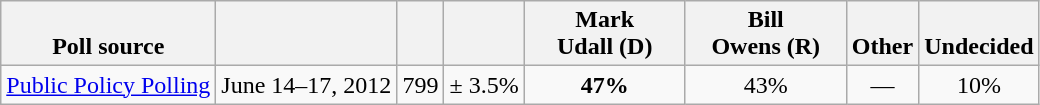<table class="wikitable" style="text-align:center">
<tr valign= bottom>
<th>Poll source</th>
<th></th>
<th></th>
<th></th>
<th style="width:100px;">Mark<br>Udall (D)</th>
<th style="width:100px;">Bill<br>Owens (R)</th>
<th>Other</th>
<th>Undecided</th>
</tr>
<tr>
<td align=left><a href='#'>Public Policy Polling</a></td>
<td>June 14–17, 2012</td>
<td>799</td>
<td>± 3.5%</td>
<td><strong>47%</strong></td>
<td>43%</td>
<td>—</td>
<td>10%</td>
</tr>
</table>
